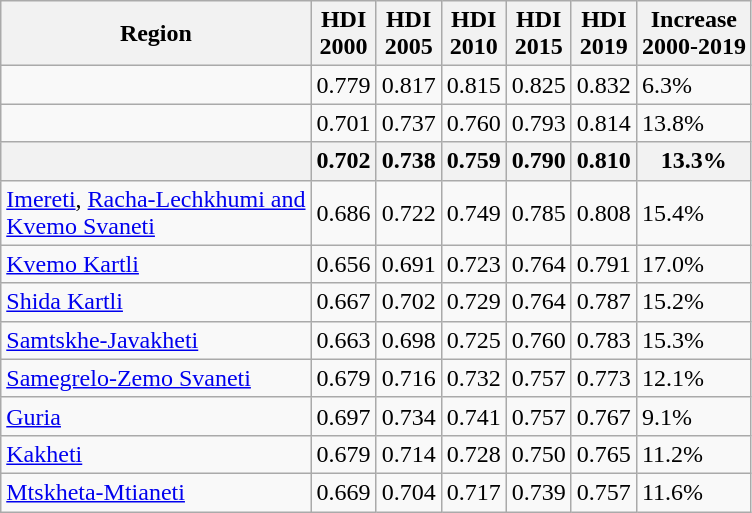<table class="wikitable sortable">
<tr>
<th>Region</th>
<th>HDI<br>2000</th>
<th>HDI<br>2005</th>
<th>HDI<br>2010</th>
<th>HDI<br>2015</th>
<th>HDI<br>2019</th>
<th>Increase<br>2000-2019</th>
</tr>
<tr>
<td></td>
<td>0.779</td>
<td>0.817</td>
<td>0.815</td>
<td>0.825</td>
<td>0.832</td>
<td> 6.3%</td>
</tr>
<tr>
<td></td>
<td>0.701</td>
<td>0.737</td>
<td>0.760</td>
<td>0.793</td>
<td>0.814</td>
<td> 13.8%</td>
</tr>
<tr>
<th></th>
<th>0.702</th>
<th>0.738</th>
<th>0.759</th>
<th>0.790</th>
<th>0.810</th>
<th> 13.3%</th>
</tr>
<tr>
<td><a href='#'>Imereti</a>, <a href='#'>Racha-Lechkhumi and</a><br><a href='#'>Kvemo Svaneti</a></td>
<td>0.686</td>
<td>0.722</td>
<td>0.749</td>
<td>0.785</td>
<td>0.808</td>
<td> 15.4%</td>
</tr>
<tr>
<td><a href='#'>Kvemo Kartli</a></td>
<td>0.656</td>
<td>0.691</td>
<td>0.723</td>
<td>0.764</td>
<td>0.791</td>
<td> 17.0%</td>
</tr>
<tr>
<td><a href='#'>Shida Kartli</a></td>
<td>0.667</td>
<td>0.702</td>
<td>0.729</td>
<td>0.764</td>
<td>0.787</td>
<td> 15.2%</td>
</tr>
<tr>
<td><a href='#'>Samtskhe-Javakheti</a></td>
<td>0.663</td>
<td>0.698</td>
<td>0.725</td>
<td>0.760</td>
<td>0.783</td>
<td> 15.3%</td>
</tr>
<tr>
<td><a href='#'>Samegrelo-Zemo Svaneti</a></td>
<td>0.679</td>
<td>0.716</td>
<td>0.732</td>
<td>0.757</td>
<td>0.773</td>
<td> 12.1%</td>
</tr>
<tr>
<td><a href='#'>Guria</a></td>
<td>0.697</td>
<td>0.734</td>
<td>0.741</td>
<td>0.757</td>
<td>0.767</td>
<td> 9.1%</td>
</tr>
<tr>
<td><a href='#'>Kakheti</a></td>
<td>0.679</td>
<td>0.714</td>
<td>0.728</td>
<td>0.750</td>
<td>0.765</td>
<td> 11.2%</td>
</tr>
<tr>
<td><a href='#'>Mtskheta-Mtianeti</a></td>
<td>0.669</td>
<td>0.704</td>
<td>0.717</td>
<td>0.739</td>
<td>0.757</td>
<td> 11.6%</td>
</tr>
</table>
